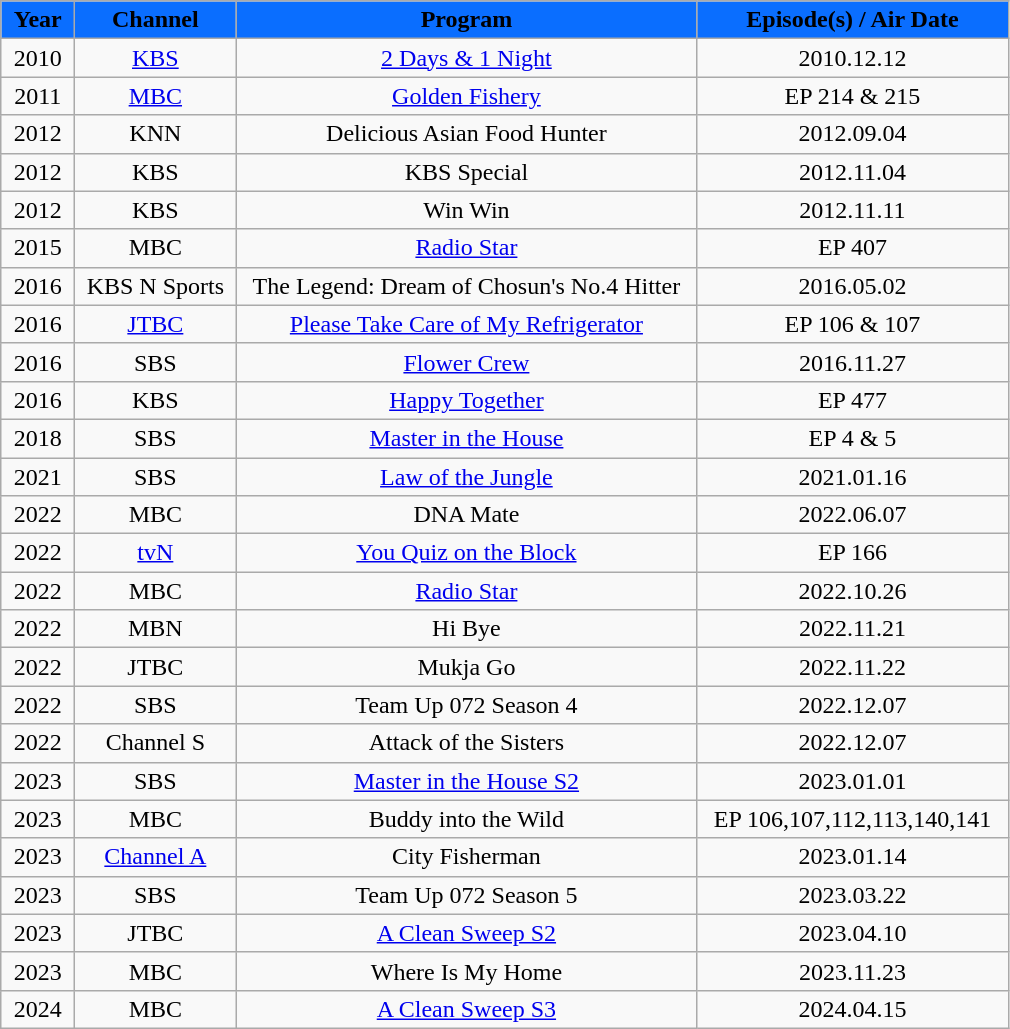<table class="wikitable">
<tr>
<th style="background:#0A6EFF; width:42px;"><span>Year</span></th>
<th style="background:#0A6EFF; width:100px;"><span>Channel</span></th>
<th style="background:#0A6EFF; width:300px;"><span>Program</span></th>
<th style="background:#0A6EFF; width:200px;"><span>Episode(s) / Air Date</span></th>
</tr>
<tr align=center>
<td>2010</td>
<td><a href='#'>KBS</a></td>
<td><a href='#'>2 Days & 1 Night</a></td>
<td>2010.12.12</td>
</tr>
<tr align=center>
<td>2011</td>
<td><a href='#'>MBC</a></td>
<td><a href='#'>Golden Fishery</a></td>
<td>EP 214 & 215</td>
</tr>
<tr align=center>
<td>2012</td>
<td>KNN</td>
<td>Delicious Asian Food Hunter</td>
<td>2012.09.04</td>
</tr>
<tr align=center>
<td>2012</td>
<td>KBS</td>
<td>KBS Special</td>
<td>2012.11.04</td>
</tr>
<tr align=center>
<td>2012</td>
<td>KBS</td>
<td>Win Win</td>
<td>2012.11.11</td>
</tr>
<tr align=center>
<td>2015</td>
<td>MBC</td>
<td><a href='#'>Radio Star</a></td>
<td>EP 407</td>
</tr>
<tr align=center>
<td>2016</td>
<td>KBS N Sports</td>
<td>The Legend: Dream of Chosun's No.4 Hitter</td>
<td>2016.05.02</td>
</tr>
<tr align=center>
<td>2016</td>
<td><a href='#'>JTBC</a></td>
<td><a href='#'>Please Take Care of My Refrigerator</a></td>
<td>EP 106 & 107</td>
</tr>
<tr align=center>
<td>2016</td>
<td>SBS</td>
<td><a href='#'>Flower Crew</a></td>
<td>2016.11.27</td>
</tr>
<tr align=center>
<td>2016</td>
<td>KBS</td>
<td><a href='#'>Happy Together</a></td>
<td>EP 477</td>
</tr>
<tr align=center>
<td>2018</td>
<td>SBS</td>
<td><a href='#'>Master in the House</a></td>
<td>EP 4 & 5</td>
</tr>
<tr align=center>
<td>2021</td>
<td>SBS</td>
<td><a href='#'>Law of the Jungle</a></td>
<td>2021.01.16</td>
</tr>
<tr align=center>
<td>2022</td>
<td>MBC</td>
<td>DNA Mate</td>
<td>2022.06.07</td>
</tr>
<tr align=center>
<td>2022</td>
<td><a href='#'>tvN</a></td>
<td><a href='#'>You Quiz on the Block</a></td>
<td>EP 166</td>
</tr>
<tr align=center>
<td>2022</td>
<td>MBC</td>
<td><a href='#'>Radio Star</a></td>
<td>2022.10.26</td>
</tr>
<tr align=center>
<td>2022</td>
<td>MBN</td>
<td>Hi Bye</td>
<td>2022.11.21</td>
</tr>
<tr align=center>
<td>2022</td>
<td>JTBC</td>
<td>Mukja Go</td>
<td>2022.11.22</td>
</tr>
<tr align=center>
<td>2022</td>
<td>SBS</td>
<td>Team Up 072 Season 4</td>
<td>2022.12.07</td>
</tr>
<tr align=center>
<td>2022</td>
<td>Channel S</td>
<td>Attack of the Sisters</td>
<td>2022.12.07</td>
</tr>
<tr align=center>
<td>2023</td>
<td>SBS</td>
<td><a href='#'>Master in the House S2</a></td>
<td>2023.01.01</td>
</tr>
<tr align=center>
<td>2023</td>
<td>MBC</td>
<td>Buddy into the Wild</td>
<td>EP 106,107,112,113,140,141</td>
</tr>
<tr align=center>
<td>2023</td>
<td><a href='#'>Channel A</a></td>
<td>City Fisherman</td>
<td>2023.01.14</td>
</tr>
<tr align=center>
<td>2023</td>
<td>SBS</td>
<td>Team Up 072 Season 5</td>
<td>2023.03.22</td>
</tr>
<tr align=center>
<td>2023</td>
<td>JTBC</td>
<td><a href='#'>A Clean Sweep S2</a></td>
<td>2023.04.10</td>
</tr>
<tr align=center>
<td>2023</td>
<td>MBC</td>
<td>Where Is My Home</td>
<td>2023.11.23</td>
</tr>
<tr align=center>
<td>2024</td>
<td>MBC</td>
<td><a href='#'>A Clean Sweep S3</a></td>
<td>2024.04.15</td>
</tr>
</table>
